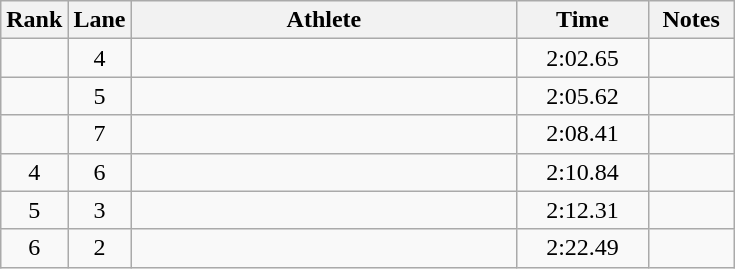<table class="wikitable sortable" style="text-align:center">
<tr>
<th width=10>Rank</th>
<th width=10>Lane</th>
<th width=250>Athlete</th>
<th width=80>Time</th>
<th width=50>Notes</th>
</tr>
<tr>
<td></td>
<td>4</td>
<td align=left></td>
<td>2:02.65</td>
<td></td>
</tr>
<tr>
<td></td>
<td>5</td>
<td align=left></td>
<td>2:05.62</td>
<td></td>
</tr>
<tr>
<td></td>
<td>7</td>
<td align=left></td>
<td>2:08.41</td>
<td></td>
</tr>
<tr>
<td>4</td>
<td>6</td>
<td align=left></td>
<td>2:10.84</td>
<td></td>
</tr>
<tr>
<td>5</td>
<td>3</td>
<td align=left></td>
<td>2:12.31</td>
<td></td>
</tr>
<tr>
<td>6</td>
<td>2</td>
<td align=left></td>
<td>2:22.49</td>
<td></td>
</tr>
</table>
